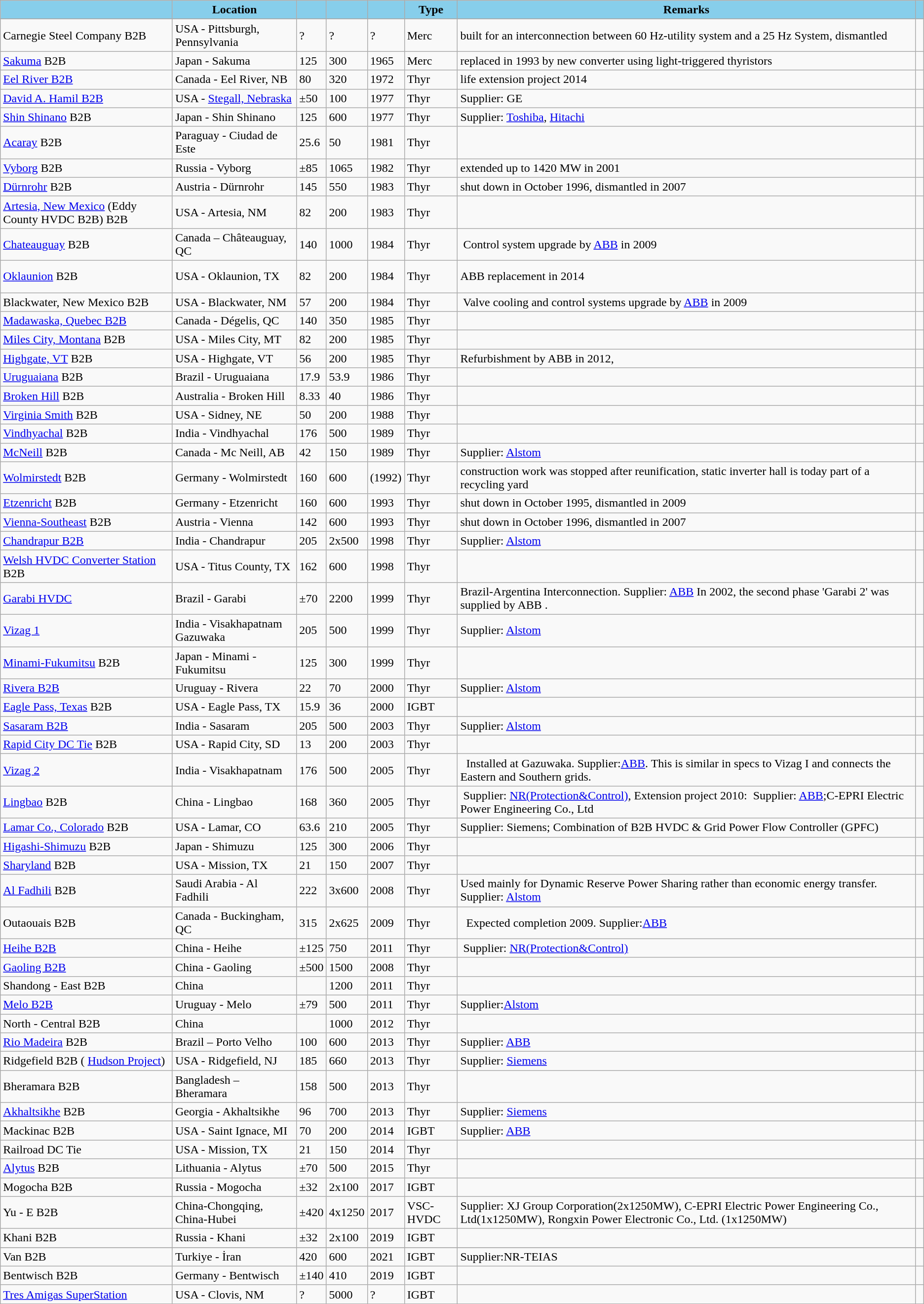<table class="wikitable sortable">
<tr>
<th style="background-color: #87CEEB"><br></th>
<th style="background-color: #87CEEB">Location <br></th>
<th style="background-color: #87CEEB" data-sort-type="number"><br></th>
<th style="background-color: #87CEEB"><br></th>
<th style="background-color: #87CEEB"><br></th>
<th style="background-color: #87CEEB">Type<br></th>
<th style="background-color: #87CEEB" class="unsortable">Remarks<br></th>
<th style="background-color: #87CEEB" class="unsortable"><br></th>
</tr>
<tr>
</tr>
<tr>
</tr>
<tr>
<td>Carnegie Steel Company B2B</td>
<td>USA -  Pittsburgh, Pennsylvania</td>
<td>?</td>
<td>?</td>
<td>?</td>
<td>Merc</td>
<td>built for an interconnection between 60 Hz-utility system and a 25 Hz System, dismantled</td>
<td></td>
</tr>
<tr>
<td><a href='#'>Sakuma</a> B2B</td>
<td>Japan - Sakuma <br></td>
<td>125</td>
<td>300</td>
<td>1965</td>
<td>Merc</td>
<td>replaced in 1993 by new converter using light-triggered thyristors</td>
<td></td>
</tr>
<tr>
<td><a href='#'>Eel River B2B</a></td>
<td>Canada - Eel River, NB <br></td>
<td>80</td>
<td>320</td>
<td>1972</td>
<td>Thyr</td>
<td>life extension project 2014 </td>
<td></td>
</tr>
<tr>
<td><a href='#'>David A. Hamil B2B</a></td>
<td>USA - <a href='#'>Stegall, Nebraska</a> <br></td>
<td>±50</td>
<td>100</td>
<td>1977</td>
<td>Thyr</td>
<td>Supplier: GE</td>
<td> </td>
</tr>
<tr>
<td><a href='#'>Shin Shinano</a> B2B</td>
<td>Japan - Shin Shinano <br></td>
<td>125</td>
<td>600</td>
<td>1977</td>
<td>Thyr</td>
<td>Supplier: <a href='#'>Toshiba</a>, <a href='#'>Hitachi</a></td>
<td></td>
</tr>
<tr>
<td><a href='#'>Acaray</a> B2B</td>
<td>Paraguay - Ciudad de Este <br></td>
<td>25.6</td>
<td>50</td>
<td>1981</td>
<td>Thyr</td>
<td> </td>
<td></td>
</tr>
<tr>
<td><a href='#'>Vyborg</a> B2B</td>
<td>Russia - Vyborg <br></td>
<td>±85</td>
<td>1065</td>
<td>1982</td>
<td>Thyr</td>
<td>extended up to 1420 MW in 2001</td>
<td></td>
</tr>
<tr>
<td><a href='#'>Dürnrohr</a> B2B</td>
<td>Austria - Dürnrohr <br></td>
<td>145</td>
<td>550</td>
<td>1983</td>
<td>Thyr</td>
<td>shut down in October 1996, dismantled in 2007</td>
<td></td>
</tr>
<tr>
<td><a href='#'>Artesia, New Mexico</a> (Eddy County HVDC B2B) B2B</td>
<td>USA - Artesia, NM <br></td>
<td>82</td>
<td>200</td>
<td>1983</td>
<td>Thyr</td>
<td> </td>
<td></td>
</tr>
<tr>
<td><a href='#'>Chateauguay</a> B2B</td>
<td>Canada – Châteauguay, QC <br></td>
<td>140</td>
<td>1000</td>
<td>1984</td>
<td>Thyr</td>
<td> Control system upgrade by <a href='#'>ABB</a> in 2009</td>
<td></td>
</tr>
<tr>
<td><a href='#'>Oklaunion</a> B2B</td>
<td>USA - Oklaunion, TX <br></td>
<td>82</td>
<td>200</td>
<td>1984</td>
<td>Thyr</td>
<td>ABB replacement in 2014</td>
<td><br> </td>
</tr>
<tr>
<td>Blackwater, New Mexico B2B</td>
<td>USA - Blackwater, NM <br></td>
<td>57</td>
<td>200</td>
<td>1984</td>
<td>Thyr</td>
<td> Valve cooling and control systems upgrade by <a href='#'>ABB</a> in 2009</td>
<td></td>
</tr>
<tr>
<td><a href='#'>Madawaska, Quebec B2B</a></td>
<td>Canada - Dégelis, QC <br></td>
<td>140</td>
<td>350</td>
<td>1985</td>
<td>Thyr</td>
<td> </td>
<td></td>
</tr>
<tr>
<td><a href='#'>Miles City, Montana</a> B2B</td>
<td>USA - Miles City, MT <br></td>
<td>82</td>
<td>200</td>
<td>1985</td>
<td>Thyr</td>
<td> </td>
<td></td>
</tr>
<tr>
<td><a href='#'>Highgate, VT</a> B2B</td>
<td>USA - Highgate, VT <br></td>
<td>56</td>
<td>200</td>
<td>1985</td>
<td>Thyr</td>
<td>Refurbishment by ABB in 2012,</td>
<td> </td>
</tr>
<tr>
<td><a href='#'>Uruguaiana</a> B2B</td>
<td>Brazil - Uruguaiana <br></td>
<td>17.9</td>
<td>53.9</td>
<td>1986</td>
<td>Thyr</td>
<td></td>
<td> </td>
</tr>
<tr>
<td><a href='#'>Broken Hill</a> B2B</td>
<td>Australia - Broken Hill <br></td>
<td>8.33</td>
<td>40</td>
<td>1986</td>
<td>Thyr</td>
<td> </td>
<td></td>
</tr>
<tr>
<td><a href='#'>Virginia Smith</a> B2B</td>
<td>USA - Sidney, NE <br></td>
<td>50</td>
<td>200</td>
<td>1988</td>
<td>Thyr</td>
<td> </td>
<td></td>
</tr>
<tr>
<td><a href='#'>Vindhyachal</a> B2B</td>
<td>India - Vindhyachal <br></td>
<td>176</td>
<td>500</td>
<td>1989</td>
<td>Thyr</td>
<td> </td>
<td></td>
</tr>
<tr>
<td><a href='#'>McNeill</a> B2B</td>
<td>Canada - Mc Neill, AB <br></td>
<td>42</td>
<td>150</td>
<td>1989</td>
<td>Thyr</td>
<td>Supplier: <a href='#'>Alstom</a></td>
<td></td>
</tr>
<tr>
<td><a href='#'>Wolmirstedt</a> B2B</td>
<td>Germany - Wolmirstedt <br></td>
<td>160</td>
<td>600</td>
<td>(1992)</td>
<td>Thyr</td>
<td>construction work was stopped after reunification, static inverter hall is today part of a recycling yard</td>
<td></td>
</tr>
<tr>
<td><a href='#'>Etzenricht</a> B2B</td>
<td>Germany - Etzenricht <br></td>
<td>160</td>
<td>600</td>
<td>1993</td>
<td>Thyr</td>
<td>shut down in October 1995, dismantled in 2009</td>
<td></td>
</tr>
<tr>
<td><a href='#'>Vienna-Southeast</a> B2B</td>
<td>Austria - Vienna <br></td>
<td>142</td>
<td>600</td>
<td>1993</td>
<td>Thyr</td>
<td>shut down in October 1996, dismantled in 2007</td>
<td></td>
</tr>
<tr>
<td><a href='#'>Chandrapur B2B</a></td>
<td>India - Chandrapur <br></td>
<td>205</td>
<td>2x500</td>
<td>1998</td>
<td>Thyr</td>
<td>Supplier: <a href='#'>Alstom</a></td>
<td></td>
</tr>
<tr>
<td><a href='#'>Welsh HVDC Converter Station</a> B2B</td>
<td>USA - Titus County,  TX <br></td>
<td>162</td>
<td>600</td>
<td>1998</td>
<td>Thyr</td>
<td> </td>
<td></td>
</tr>
<tr>
<td><a href='#'>Garabi HVDC</a></td>
<td>Brazil - Garabi <br></td>
<td>±70</td>
<td>2200</td>
<td>1999</td>
<td>Thyr</td>
<td>Brazil-Argentina Interconnection. Supplier: <a href='#'>ABB</a> In 2002, the second phase 'Garabi 2' was supplied by ABB .</td>
<td></td>
</tr>
<tr>
<td><a href='#'>Vizag 1</a></td>
<td>India - Visakhapatnam Gazuwaka <br></td>
<td>205</td>
<td>500</td>
<td>1999</td>
<td>Thyr</td>
<td>Supplier: <a href='#'>Alstom</a></td>
<td></td>
</tr>
<tr>
<td><a href='#'>Minami-Fukumitsu</a> B2B</td>
<td>Japan - Minami - Fukumitsu <br></td>
<td>125</td>
<td>300</td>
<td>1999</td>
<td>Thyr</td>
<td> </td>
<td></td>
</tr>
<tr>
<td><a href='#'>Rivera B2B</a></td>
<td>Uruguay - Rivera<br> </td>
<td>22</td>
<td>70</td>
<td>2000</td>
<td>Thyr</td>
<td>Supplier: <a href='#'>Alstom</a></td>
<td></td>
</tr>
<tr>
<td><a href='#'>Eagle Pass, Texas</a> B2B</td>
<td>USA - Eagle Pass, TX <br></td>
<td>15.9</td>
<td>36</td>
<td>2000</td>
<td>IGBT</td>
<td> </td>
<td></td>
</tr>
<tr>
<td><a href='#'>Sasaram B2B</a></td>
<td>India - Sasaram <br></td>
<td>205</td>
<td>500</td>
<td>2003</td>
<td>Thyr</td>
<td>Supplier: <a href='#'>Alstom</a></td>
<td></td>
</tr>
<tr>
<td><a href='#'>Rapid City DC Tie</a> B2B</td>
<td>USA - Rapid City, SD <br></td>
<td>13</td>
<td>200</td>
<td>2003</td>
<td>Thyr</td>
<td></td>
<td></td>
</tr>
<tr>
<td><a href='#'>Vizag 2</a></td>
<td>India - Visakhapatnam <br></td>
<td>176</td>
<td>500</td>
<td>2005</td>
<td>Thyr</td>
<td>  Installed at Gazuwaka. Supplier:<a href='#'>ABB</a>. This is similar in specs to Vizag I and connects the Eastern and Southern grids.</td>
<td></td>
</tr>
<tr>
<td><a href='#'>Lingbao</a> B2B</td>
<td>China - Lingbao <br></td>
<td>168</td>
<td>360</td>
<td>2005</td>
<td>Thyr</td>
<td> Supplier: <a href='#'>NR(Protection&Control)</a>, Extension project 2010:  Supplier: <a href='#'>ABB</a>;C-EPRI Electric Power Engineering Co., Ltd</td>
<td></td>
</tr>
<tr>
<td><a href='#'>Lamar Co., Colorado</a> B2B</td>
<td>USA - Lamar, CO <br></td>
<td>63.6</td>
<td>210</td>
<td>2005</td>
<td>Thyr</td>
<td>Supplier: Siemens; Combination of B2B HVDC & Grid Power Flow Controller (GPFC)</td>
<td></td>
</tr>
<tr>
<td><a href='#'>Higashi-Shimuzu</a> B2B</td>
<td>Japan - Shimuzu <br></td>
<td>125</td>
<td>300</td>
<td>2006</td>
<td>Thyr</td>
<td> </td>
<td></td>
</tr>
<tr>
<td><a href='#'>Sharyland</a> B2B</td>
<td>USA - Mission, TX <br></td>
<td>21</td>
<td>150</td>
<td>2007</td>
<td>Thyr</td>
<td> </td>
<td></td>
</tr>
<tr>
<td><a href='#'>Al Fadhili</a> B2B</td>
<td>Saudi Arabia - Al Fadhili <br></td>
<td>222</td>
<td>3x600</td>
<td>2008</td>
<td>Thyr</td>
<td>Used mainly for Dynamic Reserve Power Sharing rather than economic energy transfer. Supplier: <a href='#'>Alstom</a></td>
<td></td>
</tr>
<tr>
<td>Outaouais B2B</td>
<td>Canada - Buckingham, QC <br></td>
<td>315</td>
<td>2x625</td>
<td>2009</td>
<td>Thyr</td>
<td>  Expected completion 2009. Supplier:<a href='#'>ABB</a></td>
<td></td>
</tr>
<tr>
<td><a href='#'>Heihe B2B</a></td>
<td>China - Heihe <br></td>
<td>±125</td>
<td>750</td>
<td>2011</td>
<td>Thyr</td>
<td> Supplier: <a href='#'>NR(Protection&Control)</a></td>
<td></td>
</tr>
<tr>
<td><a href='#'>Gaoling B2B</a></td>
<td>China - Gaoling <br></td>
<td>±500</td>
<td>1500</td>
<td>2008</td>
<td>Thyr</td>
<td></td>
<td></td>
</tr>
<tr>
<td>Shandong - East B2B</td>
<td>China</td>
<td></td>
<td>1200</td>
<td>2011</td>
<td>Thyr</td>
<td></td>
</tr>
<tr>
<td><a href='#'>Melo B2B</a></td>
<td>Uruguay - Melo <br></td>
<td>±79</td>
<td>500</td>
<td>2011</td>
<td>Thyr</td>
<td>Supplier:<a href='#'>Alstom</a></td>
<td></td>
</tr>
<tr>
<td>North - Central B2B</td>
<td>China</td>
<td></td>
<td>1000</td>
<td>2012</td>
<td>Thyr</td>
<td></td>
</tr>
<tr>
<td><a href='#'>Rio Madeira</a> B2B</td>
<td>Brazil – Porto Velho <br></td>
<td>100</td>
<td>600</td>
<td>2013</td>
<td>Thyr</td>
<td>Supplier: <a href='#'>ABB</a></td>
<td></td>
</tr>
<tr>
<td>Ridgefield B2B ( <a href='#'>Hudson Project</a>)</td>
<td>USA - Ridgefield, NJ <br></td>
<td>185</td>
<td>660</td>
<td>2013</td>
<td>Thyr</td>
<td>Supplier: <a href='#'>Siemens</a></td>
<td></td>
</tr>
<tr>
<td>Bheramara B2B</td>
<td>Bangladesh – Bheramara  </td>
<td>158</td>
<td>500</td>
<td>2013</td>
<td>Thyr</td>
<td></td>
<td></td>
</tr>
<tr>
<td><a href='#'>Akhaltsikhe</a> B2B</td>
<td>Georgia - Akhaltsikhe <br></td>
<td>96</td>
<td>700</td>
<td>2013</td>
<td>Thyr</td>
<td>Supplier: <a href='#'>Siemens</a></td>
<td></td>
</tr>
<tr>
<td>Mackinac B2B</td>
<td>USA - Saint Ignace, MI <br></td>
<td>70</td>
<td>200</td>
<td>2014</td>
<td>IGBT</td>
<td>Supplier: <a href='#'>ABB</a></td>
<td></td>
</tr>
<tr>
<td>Railroad DC Tie</td>
<td>USA - Mission, TX <br></td>
<td>21</td>
<td>150</td>
<td>2014</td>
<td>Thyr</td>
<td> </td>
<td></td>
</tr>
<tr>
<td><a href='#'>Alytus</a> B2B</td>
<td>Lithuania - Alytus <br></td>
<td>±70</td>
<td>500</td>
<td>2015</td>
<td>Thyr</td>
<td></td>
<td></td>
</tr>
<tr>
<td>Mogocha B2B</td>
<td>Russia - Mogocha <br></td>
<td>±32</td>
<td>2x100</td>
<td>2017</td>
<td>IGBT</td>
<td> </td>
<td></td>
</tr>
<tr>
<td>Yu - E B2B</td>
<td>China-Chongqing, China-Hubei</td>
<td>±420</td>
<td>4x1250</td>
<td>2017</td>
<td>VSC-HVDC</td>
<td>Supplier: XJ Group Corporation(2x1250MW), C-EPRI Electric Power Engineering Co., Ltd(1x1250MW), Rongxin Power Electronic Co., Ltd. (1x1250MW)</td>
<td></td>
</tr>
<tr>
<td>Khani B2B</td>
<td>Russia - Khani <br></td>
<td>±32</td>
<td>2x100</td>
<td>2019</td>
<td>IGBT</td>
<td> </td>
<td></td>
</tr>
<tr>
</tr>
<tr>
<td>Van B2B</td>
<td>Turkiye - İran <br></td>
<td>420</td>
<td>600</td>
<td>2021</td>
<td>IGBT</td>
<td>Supplier:NR-TEIAS</td>
<td> </td>
</tr>
<tr>
<td>Bentwisch B2B</td>
<td>Germany - Bentwisch <br></td>
<td>±140</td>
<td>410</td>
<td>2019</td>
<td>IGBT</td>
<td> </td>
</tr>
<tr>
<td><a href='#'>Tres Amigas SuperStation</a></td>
<td>USA - Clovis, NM</td>
<td>?</td>
<td>5000</td>
<td>?</td>
<td>IGBT</td>
<td></td>
<td></td>
</tr>
</table>
